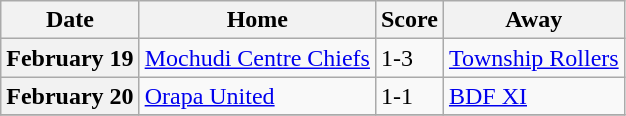<table class="wikitable sortable plainrowheaders">
<tr>
<th scope="col">Date</th>
<th scope="col">Home</th>
<th scope="col">Score</th>
<th scope="col">Away</th>
</tr>
<tr>
<th scope="row">February 19</th>
<td><a href='#'>Mochudi Centre Chiefs</a></td>
<td>1-3</td>
<td><a href='#'>Township Rollers</a></td>
</tr>
<tr>
<th scope="row">February 20</th>
<td><a href='#'>Orapa United</a></td>
<td>1-1</td>
<td><a href='#'>BDF XI</a></td>
</tr>
<tr>
</tr>
</table>
